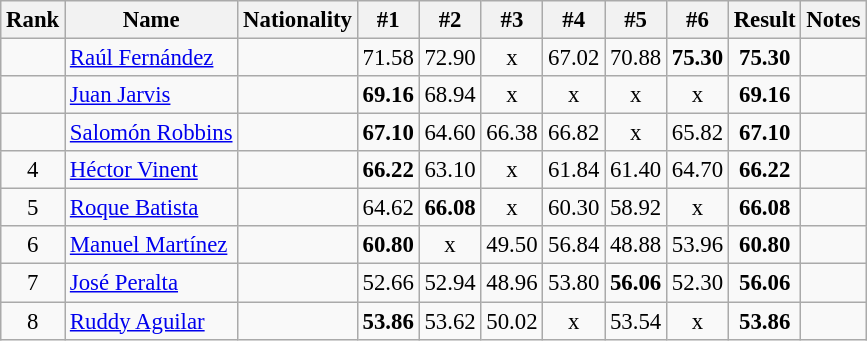<table class="wikitable sortable" style="text-align:center;font-size:95%">
<tr>
<th>Rank</th>
<th>Name</th>
<th>Nationality</th>
<th>#1</th>
<th>#2</th>
<th>#3</th>
<th>#4</th>
<th>#5</th>
<th>#6</th>
<th>Result</th>
<th>Notes</th>
</tr>
<tr>
<td></td>
<td align=left><a href='#'>Raúl Fernández</a></td>
<td align=left></td>
<td>71.58</td>
<td>72.90</td>
<td>x</td>
<td>67.02</td>
<td>70.88</td>
<td><strong>75.30</strong></td>
<td><strong>75.30</strong></td>
<td></td>
</tr>
<tr>
<td></td>
<td align=left><a href='#'>Juan Jarvis</a></td>
<td align=left></td>
<td><strong>69.16</strong></td>
<td>68.94</td>
<td>x</td>
<td>x</td>
<td>x</td>
<td>x</td>
<td><strong>69.16</strong></td>
<td></td>
</tr>
<tr>
<td></td>
<td align=left><a href='#'>Salomón Robbins</a></td>
<td align=left></td>
<td><strong>67.10</strong></td>
<td>64.60</td>
<td>66.38</td>
<td>66.82</td>
<td>x</td>
<td>65.82</td>
<td><strong>67.10</strong></td>
<td></td>
</tr>
<tr>
<td>4</td>
<td align=left><a href='#'>Héctor Vinent</a></td>
<td align=left></td>
<td><strong>66.22</strong></td>
<td>63.10</td>
<td>x</td>
<td>61.84</td>
<td>61.40</td>
<td>64.70</td>
<td><strong>66.22</strong></td>
<td></td>
</tr>
<tr>
<td>5</td>
<td align=left><a href='#'>Roque Batista</a></td>
<td align=left></td>
<td>64.62</td>
<td><strong>66.08</strong></td>
<td>x</td>
<td>60.30</td>
<td>58.92</td>
<td>x</td>
<td><strong>66.08</strong></td>
<td></td>
</tr>
<tr>
<td>6</td>
<td align=left><a href='#'>Manuel Martínez</a></td>
<td align=left></td>
<td><strong>60.80</strong></td>
<td>x</td>
<td>49.50</td>
<td>56.84</td>
<td>48.88</td>
<td>53.96</td>
<td><strong>60.80</strong></td>
<td></td>
</tr>
<tr>
<td>7</td>
<td align=left><a href='#'>José Peralta</a></td>
<td align=left></td>
<td>52.66</td>
<td>52.94</td>
<td>48.96</td>
<td>53.80</td>
<td><strong>56.06</strong></td>
<td>52.30</td>
<td><strong>56.06</strong></td>
<td></td>
</tr>
<tr>
<td>8</td>
<td align=left><a href='#'>Ruddy Aguilar</a></td>
<td align=left></td>
<td><strong>53.86</strong></td>
<td>53.62</td>
<td>50.02</td>
<td>x</td>
<td>53.54</td>
<td>x</td>
<td><strong>53.86</strong></td>
<td></td>
</tr>
</table>
